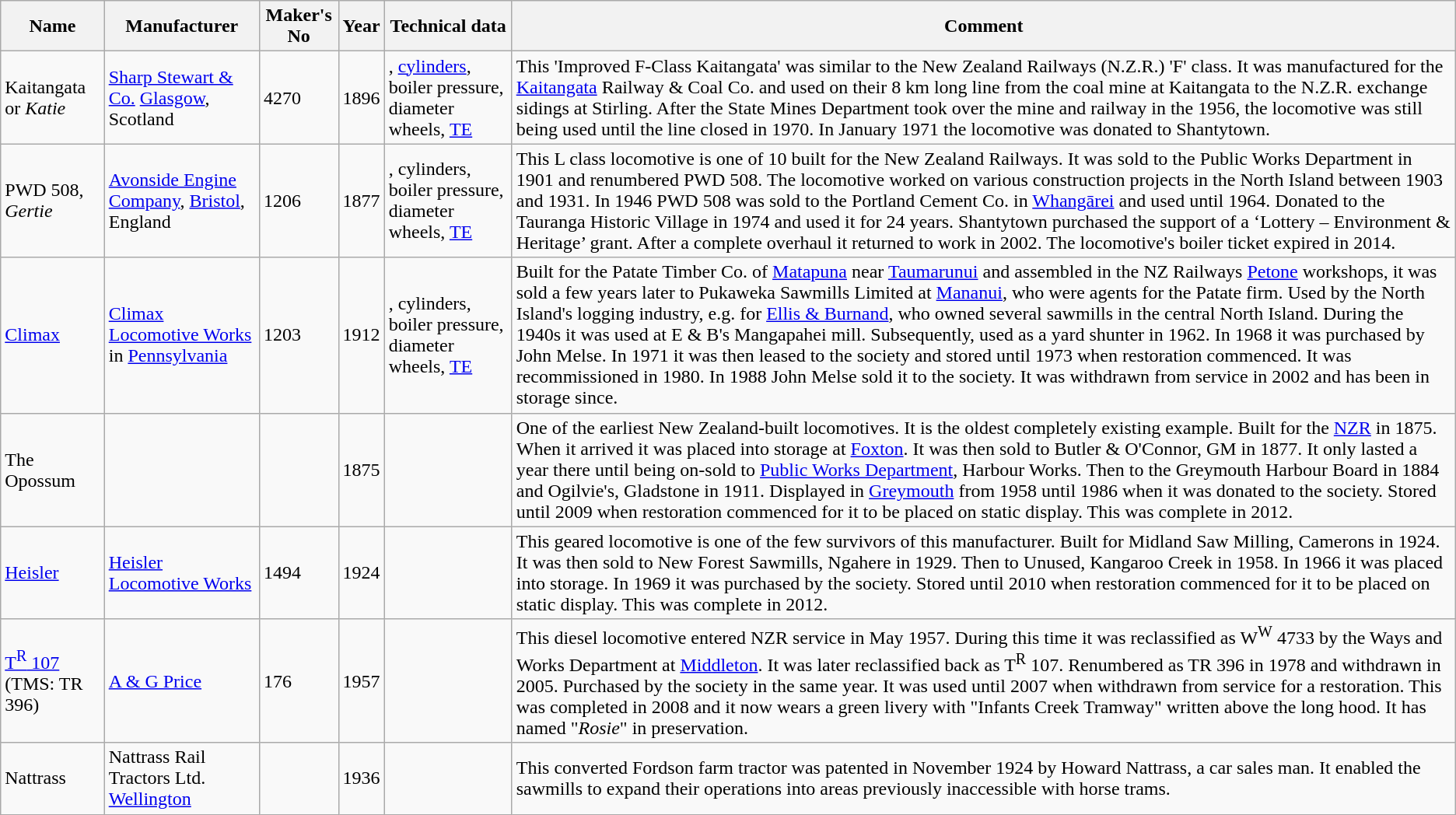<table class="wikitable">
<tr>
<th>Name</th>
<th>Manufacturer</th>
<th>Maker's No</th>
<th>Year</th>
<th>Technical data</th>
<th>Comment</th>
</tr>
<tr>
<td>Kaitangata or <em>Katie</em></td>
<td><a href='#'>Sharp Stewart & Co.</a> <a href='#'>Glasgow</a>, Scotland</td>
<td>4270</td>
<td>1896</td>
<td>,  <a href='#'>cylinders</a>,  boiler pressure,  diameter wheels, <a href='#'>TE</a> </td>
<td>This 'Improved F-Class Kaitangata' was similar to the New Zealand Railways (N.Z.R.) 'F' class. It was manufactured for the <a href='#'>Kaitangata</a> Railway & Coal Co. and used on their 8 km long line from the coal mine at Kaitangata to the N.Z.R. exchange sidings at Stirling. After the State Mines Department took over the mine and railway in the 1956, the locomotive was still being used until the line closed in 1970. In January 1971 the locomotive was donated to Shantytown.</td>
</tr>
<tr>
<td>PWD 508, <em>Gertie</em></td>
<td><a href='#'>Avonside Engine Company</a>, <a href='#'>Bristol</a>, England</td>
<td>1206</td>
<td>1877</td>
<td>,  cylinders,  boiler pressure,  diameter wheels, <a href='#'>TE</a> </td>
<td>This L class locomotive is one of 10 built for the New Zealand Railways. It was sold to the Public Works Department in 1901 and renumbered PWD 508. The locomotive worked on various construction projects in the North Island between 1903 and 1931. In 1946 PWD 508 was sold to the Portland Cement Co. in <a href='#'>Whangārei</a> and used until 1964. Donated to the Tauranga Historic Village in 1974 and used it for 24 years. Shantytown purchased the support of a ‘Lottery – Environment & Heritage’ grant. After a complete overhaul it returned to work in 2002. The locomotive's boiler ticket expired in 2014.</td>
</tr>
<tr>
<td><a href='#'>Climax</a></td>
<td><a href='#'>Climax Locomotive Works</a> in <a href='#'>Pennsylvania</a></td>
<td>1203</td>
<td>1912</td>
<td>,  cylinders,  boiler pressure,  diameter wheels, <a href='#'>TE</a> </td>
<td>Built for the Patate Timber Co. of <a href='#'>Matapuna</a> near <a href='#'>Taumarunui</a> and assembled in the NZ Railways <a href='#'>Petone</a> workshops, it was sold a few years later to Pukaweka Sawmills Limited at <a href='#'>Mananui</a>, who were agents for the Patate firm. Used by the North Island's logging industry, e.g. for <a href='#'>Ellis & Burnand</a>, who owned several sawmills in the central North Island. During the 1940s it was used at E & B's Mangapahei mill. Subsequently, used as a yard shunter in 1962. In 1968 it was purchased by John Melse. In 1971 it was then leased to the society and stored until 1973 when restoration commenced. It was recommissioned in 1980. In 1988 John Melse sold it to the society. It was withdrawn from service in 2002 and has been in storage since.</td>
</tr>
<tr>
<td>The Opossum</td>
<td></td>
<td></td>
<td>1875</td>
<td></td>
<td>One of the earliest New Zealand-built locomotives. It is the oldest completely existing example. Built for the <a href='#'>NZR</a> in 1875. When it arrived it was placed into storage at <a href='#'>Foxton</a>. It was then sold to Butler & O'Connor, GM in 1877. It only lasted a year there until being on-sold to <a href='#'>Public Works Department</a>, Harbour Works. Then to the Greymouth Harbour Board in 1884 and Ogilvie's, Gladstone in 1911. Displayed in <a href='#'>Greymouth</a> from 1958 until 1986 when it was donated to the society. Stored until 2009 when restoration commenced for it to be placed on static display. This was complete in 2012.</td>
</tr>
<tr>
<td><a href='#'>Heisler</a></td>
<td><a href='#'>Heisler Locomotive Works</a></td>
<td>1494</td>
<td>1924</td>
<td></td>
<td>This geared locomotive is one of the few survivors of this manufacturer. Built for Midland Saw Milling, Camerons in 1924. It was then sold to New Forest Sawmills, Ngahere in 1929. Then to Unused, Kangaroo Creek in 1958. In 1966 it was placed into storage. In 1969 it was purchased by the society. Stored until 2010 when restoration commenced for it to be placed on static display. This was complete in 2012.</td>
</tr>
<tr>
<td><a href='#'>T<sup>R</sup> 107</a> (TMS: TR 396)</td>
<td><a href='#'>A & G Price</a></td>
<td>176</td>
<td>1957</td>
<td></td>
<td>This diesel locomotive entered NZR service in May 1957. During this time it was reclassified as W<sup>W</sup> 4733 by the Ways and Works Department at <a href='#'>Middleton</a>. It was later reclassified back as T<sup>R</sup> 107. Renumbered as TR 396 in 1978 and withdrawn in 2005. Purchased by the society in the same year. It was used until 2007 when withdrawn from service for a restoration. This was completed in 2008 and it now wears a green livery with "Infants Creek Tramway" written above the long hood. It has named "<em>Rosie</em>" in preservation.</td>
</tr>
<tr>
<td>Nattrass</td>
<td>Nattrass Rail Tractors Ltd. <a href='#'>Wellington</a></td>
<td></td>
<td>1936</td>
<td></td>
<td>This converted Fordson farm tractor was patented in November 1924 by Howard Nattrass, a car sales man. It enabled the sawmills to expand their operations into areas previously inaccessible with horse trams.</td>
</tr>
</table>
